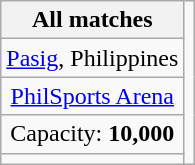<table class="wikitable" style="text-align:center">
<tr>
<th>All matches</th>
<td rowspan="5"></td>
</tr>
<tr>
<td><a href='#'>Pasig</a>, Philippines</td>
</tr>
<tr>
<td><a href='#'>PhilSports Arena</a></td>
</tr>
<tr>
<td>Capacity: <strong>10,000</strong></td>
</tr>
<tr>
<td></td>
</tr>
</table>
